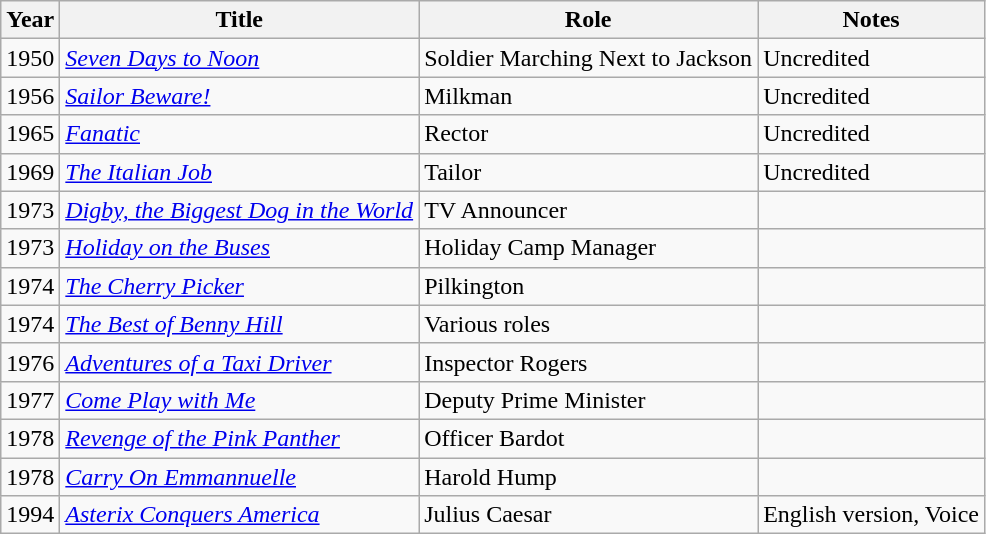<table class="wikitable">
<tr>
<th>Year</th>
<th>Title</th>
<th>Role</th>
<th>Notes</th>
</tr>
<tr>
<td>1950</td>
<td><em><a href='#'>Seven Days to Noon</a></em></td>
<td>Soldier Marching Next to Jackson</td>
<td>Uncredited</td>
</tr>
<tr>
<td>1956</td>
<td><em><a href='#'>Sailor Beware!</a></em></td>
<td>Milkman</td>
<td>Uncredited</td>
</tr>
<tr>
<td>1965</td>
<td><em><a href='#'>Fanatic</a></em></td>
<td>Rector</td>
<td>Uncredited</td>
</tr>
<tr>
<td>1969</td>
<td><em><a href='#'>The Italian Job</a></em></td>
<td>Tailor</td>
<td>Uncredited</td>
</tr>
<tr>
<td>1973</td>
<td><em><a href='#'>Digby, the Biggest Dog in the World</a></em></td>
<td>TV Announcer</td>
<td></td>
</tr>
<tr>
<td>1973</td>
<td><em><a href='#'>Holiday on the Buses</a></em></td>
<td>Holiday Camp Manager</td>
<td></td>
</tr>
<tr>
<td>1974</td>
<td><em><a href='#'>The Cherry Picker</a></em></td>
<td>Pilkington</td>
<td></td>
</tr>
<tr>
<td>1974</td>
<td><em><a href='#'>The Best of Benny Hill</a></em></td>
<td>Various roles</td>
<td></td>
</tr>
<tr>
<td>1976</td>
<td><em><a href='#'>Adventures of a Taxi Driver</a></em></td>
<td>Inspector Rogers</td>
<td></td>
</tr>
<tr>
<td>1977</td>
<td><em><a href='#'>Come Play with Me</a></em></td>
<td>Deputy Prime Minister</td>
<td></td>
</tr>
<tr>
<td>1978</td>
<td><em><a href='#'>Revenge of the Pink Panther</a></em></td>
<td>Officer Bardot</td>
<td></td>
</tr>
<tr>
<td>1978</td>
<td><em><a href='#'>Carry On Emmannuelle</a></em></td>
<td>Harold Hump</td>
<td></td>
</tr>
<tr>
<td>1994</td>
<td><em><a href='#'>Asterix Conquers America</a></em></td>
<td>Julius Caesar</td>
<td>English version, Voice</td>
</tr>
</table>
